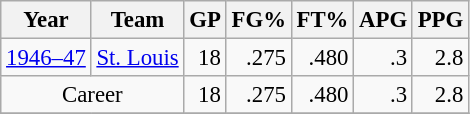<table class="wikitable sortable" style="font-size:95%; text-align:right;">
<tr>
<th>Year</th>
<th>Team</th>
<th>GP</th>
<th>FG%</th>
<th>FT%</th>
<th>APG</th>
<th>PPG</th>
</tr>
<tr>
<td style="text-align:left;"><a href='#'>1946–47</a></td>
<td style="text-align:left;"><a href='#'>St. Louis</a></td>
<td>18</td>
<td>.275</td>
<td>.480</td>
<td>.3</td>
<td>2.8</td>
</tr>
<tr>
<td style="text-align:center;" colspan="2">Career</td>
<td>18</td>
<td>.275</td>
<td>.480</td>
<td>.3</td>
<td>2.8</td>
</tr>
<tr>
</tr>
</table>
